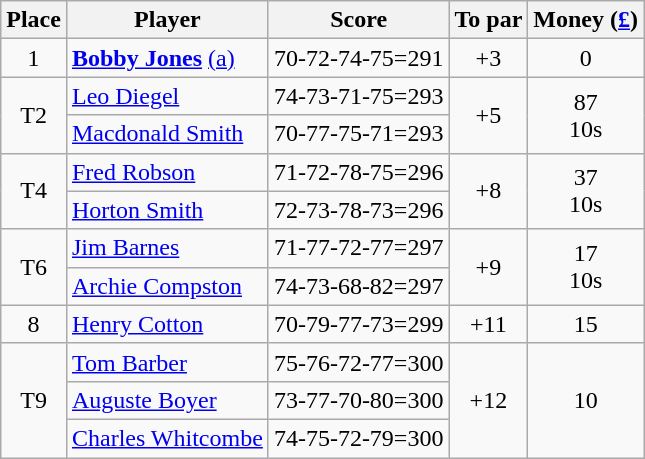<table class=wikitable>
<tr>
<th>Place</th>
<th>Player</th>
<th>Score</th>
<th>To par</th>
<th>Money (<a href='#'>£</a>)</th>
</tr>
<tr>
<td align=center>1</td>
<td> <strong><a href='#'>Bobby Jones</a></strong> <a href='#'>(a)</a></td>
<td>70-72-74-75=291</td>
<td align=center>+3</td>
<td align=center>0</td>
</tr>
<tr>
<td rowspan=2 align=center>T2</td>
<td> <a href='#'>Leo Diegel</a></td>
<td>74-73-71-75=293</td>
<td rowspan=2 align=center>+5</td>
<td rowspan=2 align=center>87<br>10s</td>
</tr>
<tr>
<td> <a href='#'>Macdonald Smith</a></td>
<td>70-77-75-71=293</td>
</tr>
<tr>
<td rowspan=2 align=center>T4</td>
<td> <a href='#'>Fred Robson</a></td>
<td>71-72-78-75=296</td>
<td rowspan=2 align=center>+8</td>
<td rowspan=2 align=center>37<br>10s</td>
</tr>
<tr>
<td> <a href='#'>Horton Smith</a></td>
<td>72-73-78-73=296</td>
</tr>
<tr>
<td rowspan=2 align=center>T6</td>
<td> <a href='#'>Jim Barnes</a></td>
<td>71-77-72-77=297</td>
<td rowspan=2 align=center>+9</td>
<td rowspan=2 align=center>17<br>10s</td>
</tr>
<tr>
<td> <a href='#'>Archie Compston</a></td>
<td>74-73-68-82=297</td>
</tr>
<tr>
<td align=center>8</td>
<td> <a href='#'>Henry Cotton</a></td>
<td>70-79-77-73=299</td>
<td align=center>+11</td>
<td align=center>15</td>
</tr>
<tr>
<td rowspan=3 align=center>T9</td>
<td> <a href='#'>Tom Barber</a></td>
<td>75-76-72-77=300</td>
<td rowspan=3 align=center>+12</td>
<td rowspan=3 align=center>10</td>
</tr>
<tr>
<td> <a href='#'>Auguste Boyer</a></td>
<td>73-77-70-80=300</td>
</tr>
<tr>
<td> <a href='#'>Charles Whitcombe</a></td>
<td>74-75-72-79=300</td>
</tr>
</table>
